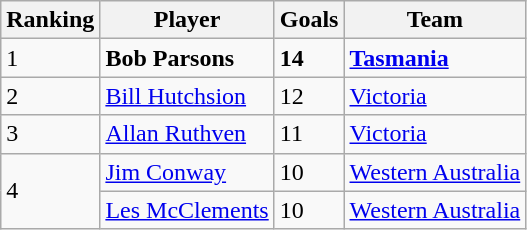<table class="wikitable">
<tr>
<th>Ranking</th>
<th>Player</th>
<th>Goals</th>
<th>Team</th>
</tr>
<tr>
<td>1</td>
<td><strong>Bob Parsons</strong></td>
<td><strong>14</strong></td>
<td><strong><a href='#'>Tasmania</a></strong></td>
</tr>
<tr>
<td>2</td>
<td><a href='#'>Bill Hutchsion</a></td>
<td>12</td>
<td><a href='#'>Victoria</a></td>
</tr>
<tr>
<td>3</td>
<td><a href='#'>Allan Ruthven</a></td>
<td>11</td>
<td><a href='#'>Victoria</a></td>
</tr>
<tr>
<td rowspan=2>4</td>
<td><a href='#'>Jim Conway</a></td>
<td>10</td>
<td><a href='#'>Western Australia</a></td>
</tr>
<tr>
<td><a href='#'>Les McClements</a></td>
<td>10</td>
<td><a href='#'>Western Australia</a></td>
</tr>
</table>
